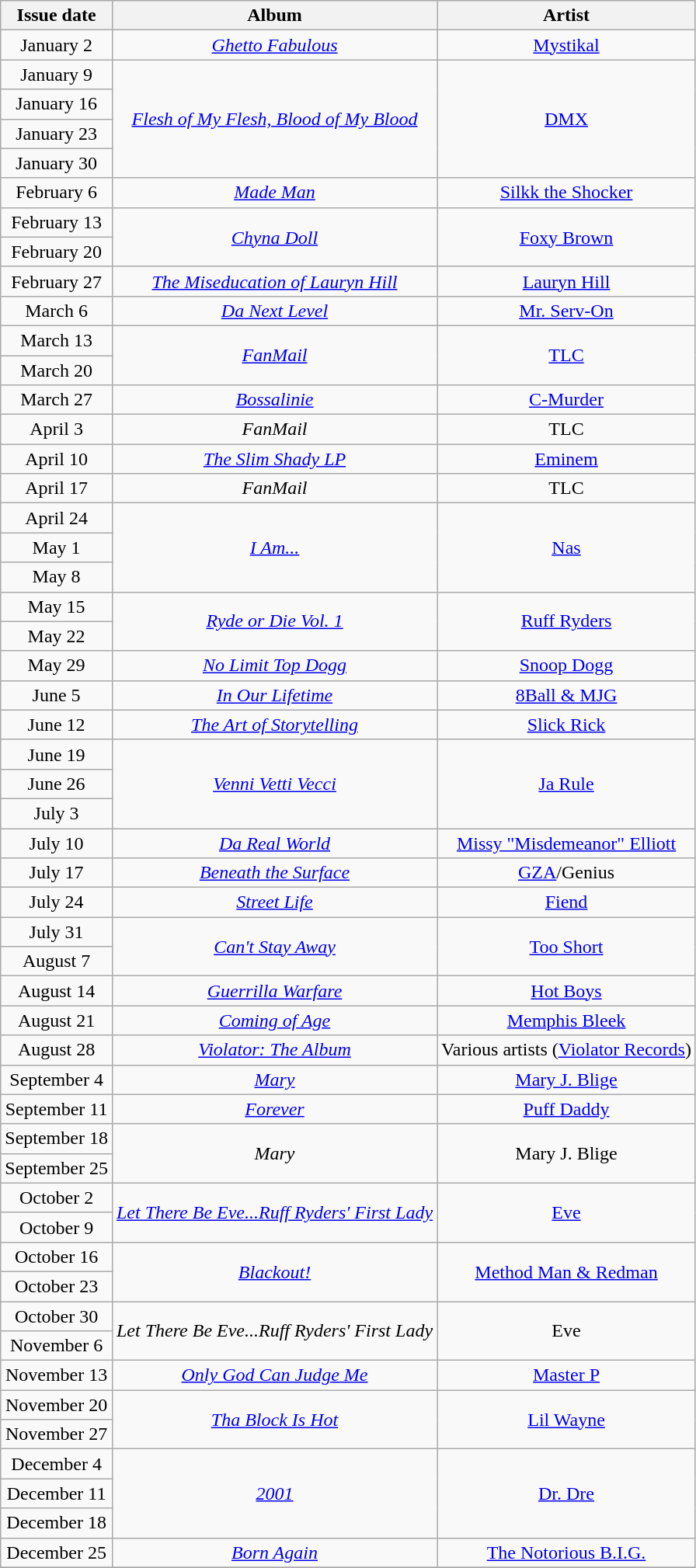<table class="wikitable" style="text-align: center;">
<tr>
<th>Issue date</th>
<th>Album</th>
<th>Artist</th>
</tr>
<tr>
<td>January 2</td>
<td><em><a href='#'>Ghetto Fabulous</a></em></td>
<td><a href='#'>Mystikal</a></td>
</tr>
<tr>
<td>January 9</td>
<td rowspan="4"><em><a href='#'>Flesh of My Flesh, Blood of My Blood</a></em></td>
<td rowspan="4"><a href='#'>DMX</a></td>
</tr>
<tr>
<td>January 16</td>
</tr>
<tr>
<td>January 23</td>
</tr>
<tr>
<td>January 30</td>
</tr>
<tr>
<td>February 6</td>
<td><em><a href='#'>Made Man</a></em></td>
<td><a href='#'>Silkk the Shocker</a></td>
</tr>
<tr>
<td>February 13</td>
<td rowspan="2"><em><a href='#'>Chyna Doll</a></em></td>
<td rowspan="2"><a href='#'>Foxy Brown</a></td>
</tr>
<tr>
<td>February 20</td>
</tr>
<tr>
<td>February 27</td>
<td><em><a href='#'>The Miseducation of Lauryn Hill</a></em></td>
<td><a href='#'>Lauryn Hill</a></td>
</tr>
<tr>
<td>March 6</td>
<td><em><a href='#'>Da Next Level</a></em></td>
<td><a href='#'>Mr. Serv-On</a></td>
</tr>
<tr>
<td>March 13</td>
<td rowspan="2"><em><a href='#'>FanMail</a></em></td>
<td rowspan="2"><a href='#'>TLC</a></td>
</tr>
<tr>
<td>March 20</td>
</tr>
<tr>
<td>March 27</td>
<td><em><a href='#'>Bossalinie</a></em></td>
<td><a href='#'>C-Murder</a></td>
</tr>
<tr>
<td>April 3</td>
<td><em>FanMail</em></td>
<td>TLC</td>
</tr>
<tr>
<td>April 10</td>
<td><em><a href='#'>The Slim Shady LP</a></em></td>
<td><a href='#'>Eminem</a></td>
</tr>
<tr>
<td>April 17</td>
<td><em>FanMail</em></td>
<td>TLC</td>
</tr>
<tr>
<td>April 24</td>
<td rowspan="3"><em><a href='#'>I Am...</a></em></td>
<td rowspan="3"><a href='#'>Nas</a></td>
</tr>
<tr>
<td>May 1</td>
</tr>
<tr>
<td>May 8</td>
</tr>
<tr>
<td>May 15</td>
<td rowspan="2"><em><a href='#'>Ryde or Die Vol. 1</a></em></td>
<td rowspan="2"><a href='#'>Ruff Ryders</a></td>
</tr>
<tr>
<td>May 22</td>
</tr>
<tr>
<td>May 29</td>
<td><em><a href='#'>No Limit Top Dogg</a></em></td>
<td><a href='#'>Snoop Dogg</a></td>
</tr>
<tr>
<td>June 5</td>
<td><em><a href='#'>In Our Lifetime</a></em></td>
<td><a href='#'>8Ball & MJG</a></td>
</tr>
<tr>
<td>June 12</td>
<td><em><a href='#'>The Art of Storytelling</a></em></td>
<td><a href='#'>Slick Rick</a></td>
</tr>
<tr>
<td>June 19</td>
<td rowspan="3"><em><a href='#'>Venni Vetti Vecci</a></em></td>
<td rowspan="3"><a href='#'>Ja Rule</a></td>
</tr>
<tr>
<td>June 26</td>
</tr>
<tr>
<td>July 3</td>
</tr>
<tr>
<td>July 10</td>
<td><em><a href='#'>Da Real World</a></em></td>
<td><a href='#'>Missy "Misdemeanor" Elliott</a></td>
</tr>
<tr>
<td>July 17</td>
<td><em><a href='#'>Beneath the Surface</a></em></td>
<td><a href='#'>GZA</a>/Genius</td>
</tr>
<tr>
<td>July 24</td>
<td><em><a href='#'>Street Life</a></em></td>
<td><a href='#'>Fiend</a></td>
</tr>
<tr>
<td>July 31</td>
<td rowspan="2"><em><a href='#'>Can't Stay Away</a></em></td>
<td rowspan="2"><a href='#'>Too Short</a></td>
</tr>
<tr>
<td>August 7</td>
</tr>
<tr>
<td>August 14</td>
<td><em><a href='#'>Guerrilla Warfare</a></em></td>
<td><a href='#'>Hot Boys</a></td>
</tr>
<tr>
<td>August 21</td>
<td><em><a href='#'>Coming of Age</a></em></td>
<td><a href='#'>Memphis Bleek</a></td>
</tr>
<tr>
<td>August 28</td>
<td><em><a href='#'>Violator: The Album</a></em></td>
<td>Various artists (<a href='#'>Violator Records</a>)</td>
</tr>
<tr>
<td>September 4</td>
<td><em><a href='#'>Mary</a></em></td>
<td><a href='#'>Mary J. Blige</a></td>
</tr>
<tr>
<td>September 11</td>
<td><em><a href='#'>Forever</a></em></td>
<td><a href='#'>Puff Daddy</a></td>
</tr>
<tr>
<td>September 18</td>
<td rowspan="2"><em>Mary</em></td>
<td rowspan="2">Mary J. Blige</td>
</tr>
<tr>
<td>September 25</td>
</tr>
<tr>
<td>October 2</td>
<td rowspan="2"><em><a href='#'>Let There Be Eve...Ruff Ryders' First Lady</a></em></td>
<td rowspan="2"><a href='#'>Eve</a></td>
</tr>
<tr>
<td>October 9</td>
</tr>
<tr>
<td>October 16</td>
<td rowspan="2"><em><a href='#'>Blackout!</a></em></td>
<td rowspan="2"><a href='#'>Method Man & Redman</a></td>
</tr>
<tr>
<td>October 23</td>
</tr>
<tr>
<td>October 30</td>
<td rowspan="2"><em>Let There Be Eve...Ruff Ryders' First Lady</em></td>
<td rowspan="2">Eve</td>
</tr>
<tr>
<td>November 6</td>
</tr>
<tr>
<td>November 13</td>
<td><em><a href='#'>Only God Can Judge Me</a></em></td>
<td><a href='#'>Master P</a></td>
</tr>
<tr>
<td>November 20</td>
<td rowspan="2"><em><a href='#'>Tha Block Is Hot</a></em></td>
<td rowspan="2"><a href='#'>Lil Wayne</a></td>
</tr>
<tr>
<td>November 27</td>
</tr>
<tr>
<td>December 4</td>
<td rowspan="3"><em><a href='#'>2001</a></em></td>
<td rowspan="3"><a href='#'>Dr. Dre</a></td>
</tr>
<tr>
<td>December 11</td>
</tr>
<tr>
<td>December 18</td>
</tr>
<tr>
<td>December 25</td>
<td><em><a href='#'>Born Again</a></em></td>
<td><a href='#'>The Notorious B.I.G.</a></td>
</tr>
<tr>
</tr>
</table>
